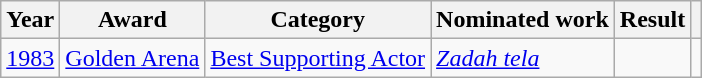<table class="wikitable sortable">
<tr>
<th>Year</th>
<th>Award</th>
<th>Category</th>
<th>Nominated work</th>
<th>Result</th>
<th></th>
</tr>
<tr>
<td><a href='#'>1983</a></td>
<td><a href='#'>Golden Arena</a></td>
<td><a href='#'>Best Supporting Actor</a></td>
<td><em><a href='#'>Zadah tela</a></em></td>
<td></td>
<td></td>
</tr>
</table>
